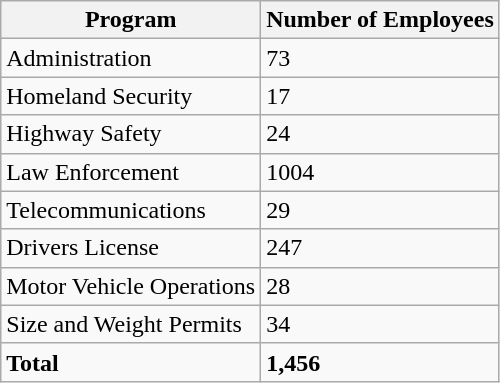<table border="1" cellspacing="0" cellpadding="5" style="border-collapse:collapse;" class="wikitable">
<tr>
<th>Program</th>
<th>Number of Employees</th>
</tr>
<tr>
<td>Administration</td>
<td>73</td>
</tr>
<tr>
<td>Homeland Security</td>
<td>17</td>
</tr>
<tr>
<td>Highway Safety</td>
<td>24</td>
</tr>
<tr>
<td>Law Enforcement</td>
<td>1004</td>
</tr>
<tr>
<td>Telecommunications</td>
<td>29</td>
</tr>
<tr>
<td>Drivers License</td>
<td>247</td>
</tr>
<tr>
<td>Motor Vehicle Operations</td>
<td>28</td>
</tr>
<tr>
<td>Size and Weight Permits</td>
<td>34</td>
</tr>
<tr>
<td><strong>Total</strong></td>
<td><strong>1,456</strong></td>
</tr>
</table>
